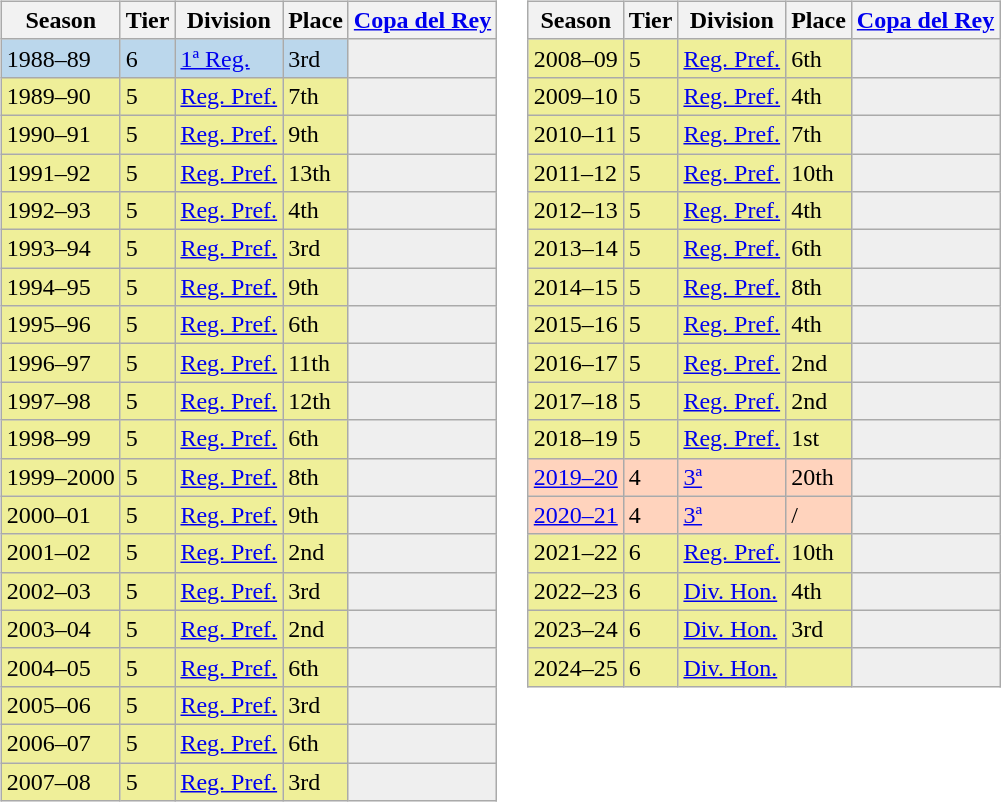<table>
<tr>
<td valign="top" width=0%><br><table class="wikitable">
<tr style="background:#f0f6fa;">
<th>Season</th>
<th>Tier</th>
<th>Division</th>
<th>Place</th>
<th><a href='#'>Copa del Rey</a></th>
</tr>
<tr>
<td style="background:#BBD7EC;">1988–89</td>
<td style="background:#BBD7EC;">6</td>
<td style="background:#BBD7EC;"><a href='#'>1ª Reg.</a></td>
<td style="background:#BBD7EC;">3rd</td>
<th style="background:#efefef;"></th>
</tr>
<tr>
<td style="background:#EFEF99;">1989–90</td>
<td style="background:#EFEF99;">5</td>
<td style="background:#EFEF99;"><a href='#'>Reg. Pref.</a></td>
<td style="background:#EFEF99;">7th</td>
<th style="background:#efefef;"></th>
</tr>
<tr>
<td style="background:#EFEF99;">1990–91</td>
<td style="background:#EFEF99;">5</td>
<td style="background:#EFEF99;"><a href='#'>Reg. Pref.</a></td>
<td style="background:#EFEF99;">9th</td>
<th style="background:#efefef;"></th>
</tr>
<tr>
<td style="background:#EFEF99;">1991–92</td>
<td style="background:#EFEF99;">5</td>
<td style="background:#EFEF99;"><a href='#'>Reg. Pref.</a></td>
<td style="background:#EFEF99;">13th</td>
<th style="background:#efefef;"></th>
</tr>
<tr>
<td style="background:#EFEF99;">1992–93</td>
<td style="background:#EFEF99;">5</td>
<td style="background:#EFEF99;"><a href='#'>Reg. Pref.</a></td>
<td style="background:#EFEF99;">4th</td>
<th style="background:#efefef;"></th>
</tr>
<tr>
<td style="background:#EFEF99;">1993–94</td>
<td style="background:#EFEF99;">5</td>
<td style="background:#EFEF99;"><a href='#'>Reg. Pref.</a></td>
<td style="background:#EFEF99;">3rd</td>
<th style="background:#efefef;"></th>
</tr>
<tr>
<td style="background:#EFEF99;">1994–95</td>
<td style="background:#EFEF99;">5</td>
<td style="background:#EFEF99;"><a href='#'>Reg. Pref.</a></td>
<td style="background:#EFEF99;">9th</td>
<th style="background:#efefef;"></th>
</tr>
<tr>
<td style="background:#EFEF99;">1995–96</td>
<td style="background:#EFEF99;">5</td>
<td style="background:#EFEF99;"><a href='#'>Reg. Pref.</a></td>
<td style="background:#EFEF99;">6th</td>
<th style="background:#efefef;"></th>
</tr>
<tr>
<td style="background:#EFEF99;">1996–97</td>
<td style="background:#EFEF99;">5</td>
<td style="background:#EFEF99;"><a href='#'>Reg. Pref.</a></td>
<td style="background:#EFEF99;">11th</td>
<th style="background:#efefef;"></th>
</tr>
<tr>
<td style="background:#EFEF99;">1997–98</td>
<td style="background:#EFEF99;">5</td>
<td style="background:#EFEF99;"><a href='#'>Reg. Pref.</a></td>
<td style="background:#EFEF99;">12th</td>
<th style="background:#efefef;"></th>
</tr>
<tr>
<td style="background:#EFEF99;">1998–99</td>
<td style="background:#EFEF99;">5</td>
<td style="background:#EFEF99;"><a href='#'>Reg. Pref.</a></td>
<td style="background:#EFEF99;">6th</td>
<th style="background:#efefef;"></th>
</tr>
<tr>
<td style="background:#EFEF99;">1999–2000</td>
<td style="background:#EFEF99;">5</td>
<td style="background:#EFEF99;"><a href='#'>Reg. Pref.</a></td>
<td style="background:#EFEF99;">8th</td>
<th style="background:#efefef;"></th>
</tr>
<tr>
<td style="background:#EFEF99;">2000–01</td>
<td style="background:#EFEF99;">5</td>
<td style="background:#EFEF99;"><a href='#'>Reg. Pref.</a></td>
<td style="background:#EFEF99;">9th</td>
<th style="background:#efefef;"></th>
</tr>
<tr>
<td style="background:#EFEF99;">2001–02</td>
<td style="background:#EFEF99;">5</td>
<td style="background:#EFEF99;"><a href='#'>Reg. Pref.</a></td>
<td style="background:#EFEF99;">2nd</td>
<th style="background:#efefef;"></th>
</tr>
<tr>
<td style="background:#EFEF99;">2002–03</td>
<td style="background:#EFEF99;">5</td>
<td style="background:#EFEF99;"><a href='#'>Reg. Pref.</a></td>
<td style="background:#EFEF99;">3rd</td>
<th style="background:#efefef;"></th>
</tr>
<tr>
<td style="background:#EFEF99;">2003–04</td>
<td style="background:#EFEF99;">5</td>
<td style="background:#EFEF99;"><a href='#'>Reg. Pref.</a></td>
<td style="background:#EFEF99;">2nd</td>
<th style="background:#efefef;"></th>
</tr>
<tr>
<td style="background:#EFEF99;">2004–05</td>
<td style="background:#EFEF99;">5</td>
<td style="background:#EFEF99;"><a href='#'>Reg. Pref.</a></td>
<td style="background:#EFEF99;">6th</td>
<th style="background:#efefef;"></th>
</tr>
<tr>
<td style="background:#EFEF99;">2005–06</td>
<td style="background:#EFEF99;">5</td>
<td style="background:#EFEF99;"><a href='#'>Reg. Pref.</a></td>
<td style="background:#EFEF99;">3rd</td>
<th style="background:#efefef;"></th>
</tr>
<tr>
<td style="background:#EFEF99;">2006–07</td>
<td style="background:#EFEF99;">5</td>
<td style="background:#EFEF99;"><a href='#'>Reg. Pref.</a></td>
<td style="background:#EFEF99;">6th</td>
<th style="background:#efefef;"></th>
</tr>
<tr>
<td style="background:#EFEF99;">2007–08</td>
<td style="background:#EFEF99;">5</td>
<td style="background:#EFEF99;"><a href='#'>Reg. Pref.</a></td>
<td style="background:#EFEF99;">3rd</td>
<th style="background:#efefef;"></th>
</tr>
</table>
</td>
<td valign="top" width=0%><br><table class="wikitable">
<tr style="background:#f0f6fa;">
<th>Season</th>
<th>Tier</th>
<th>Division</th>
<th>Place</th>
<th><a href='#'>Copa del Rey</a></th>
</tr>
<tr>
<td style="background:#EFEF99;">2008–09</td>
<td style="background:#EFEF99;">5</td>
<td style="background:#EFEF99;"><a href='#'>Reg. Pref.</a></td>
<td style="background:#EFEF99;">6th</td>
<th style="background:#efefef;"></th>
</tr>
<tr>
<td style="background:#EFEF99;">2009–10</td>
<td style="background:#EFEF99;">5</td>
<td style="background:#EFEF99;"><a href='#'>Reg. Pref.</a></td>
<td style="background:#EFEF99;">4th</td>
<th style="background:#efefef;"></th>
</tr>
<tr>
<td style="background:#EFEF99;">2010–11</td>
<td style="background:#EFEF99;">5</td>
<td style="background:#EFEF99;"><a href='#'>Reg. Pref.</a></td>
<td style="background:#EFEF99;">7th</td>
<th style="background:#efefef;"></th>
</tr>
<tr>
<td style="background:#EFEF99;">2011–12</td>
<td style="background:#EFEF99;">5</td>
<td style="background:#EFEF99;"><a href='#'>Reg. Pref.</a></td>
<td style="background:#EFEF99;">10th</td>
<th style="background:#efefef;"></th>
</tr>
<tr>
<td style="background:#EFEF99;">2012–13</td>
<td style="background:#EFEF99;">5</td>
<td style="background:#EFEF99;"><a href='#'>Reg. Pref.</a></td>
<td style="background:#EFEF99;">4th</td>
<th style="background:#efefef;"></th>
</tr>
<tr>
<td style="background:#EFEF99;">2013–14</td>
<td style="background:#EFEF99;">5</td>
<td style="background:#EFEF99;"><a href='#'>Reg. Pref.</a></td>
<td style="background:#EFEF99;">6th</td>
<th style="background:#efefef;"></th>
</tr>
<tr>
<td style="background:#EFEF99;">2014–15</td>
<td style="background:#EFEF99;">5</td>
<td style="background:#EFEF99;"><a href='#'>Reg. Pref.</a></td>
<td style="background:#EFEF99;">8th</td>
<th style="background:#efefef;"></th>
</tr>
<tr>
<td style="background:#EFEF99;">2015–16</td>
<td style="background:#EFEF99;">5</td>
<td style="background:#EFEF99;"><a href='#'>Reg. Pref.</a></td>
<td style="background:#EFEF99;">4th</td>
<th style="background:#efefef;"></th>
</tr>
<tr>
<td style="background:#EFEF99;">2016–17</td>
<td style="background:#EFEF99;">5</td>
<td style="background:#EFEF99;"><a href='#'>Reg. Pref.</a></td>
<td style="background:#EFEF99;">2nd</td>
<th style="background:#efefef;"></th>
</tr>
<tr>
<td style="background:#EFEF99;">2017–18</td>
<td style="background:#EFEF99;">5</td>
<td style="background:#EFEF99;"><a href='#'>Reg. Pref.</a></td>
<td style="background:#EFEF99;">2nd</td>
<th style="background:#efefef;"></th>
</tr>
<tr>
<td style="background:#EFEF99;">2018–19</td>
<td style="background:#EFEF99;">5</td>
<td style="background:#EFEF99;"><a href='#'>Reg. Pref.</a></td>
<td style="background:#EFEF99;">1st</td>
<th style="background:#efefef;"></th>
</tr>
<tr>
<td style="background:#FFD3BD;"><a href='#'>2019–20</a></td>
<td style="background:#FFD3BD;">4</td>
<td style="background:#FFD3BD;"><a href='#'>3ª</a></td>
<td style="background:#FFD3BD;">20th</td>
<th style="background:#efefef;"></th>
</tr>
<tr>
<td style="background:#FFD3BD;"><a href='#'>2020–21</a></td>
<td style="background:#FFD3BD;">4</td>
<td style="background:#FFD3BD;"><a href='#'>3ª</a></td>
<td style="background:#FFD3BD;"> / </td>
<th style="background:#efefef;"></th>
</tr>
<tr>
<td style="background:#EFEF99;">2021–22</td>
<td style="background:#EFEF99;">6</td>
<td style="background:#EFEF99;"><a href='#'>Reg. Pref.</a></td>
<td style="background:#EFEF99;">10th</td>
<th style="background:#efefef;"></th>
</tr>
<tr>
<td style="background:#EFEF99;">2022–23</td>
<td style="background:#EFEF99;">6</td>
<td style="background:#EFEF99;"><a href='#'>Div. Hon.</a></td>
<td style="background:#EFEF99;">4th</td>
<th style="background:#efefef;"></th>
</tr>
<tr>
<td style="background:#EFEF99;">2023–24</td>
<td style="background:#EFEF99;">6</td>
<td style="background:#EFEF99;"><a href='#'>Div. Hon.</a></td>
<td style="background:#EFEF99;">3rd</td>
<th style="background:#efefef;"></th>
</tr>
<tr>
<td style="background:#EFEF99;">2024–25</td>
<td style="background:#EFEF99;">6</td>
<td style="background:#EFEF99;"><a href='#'>Div. Hon.</a></td>
<td style="background:#EFEF99;"></td>
<th style="background:#efefef;"></th>
</tr>
</table>
</td>
</tr>
</table>
